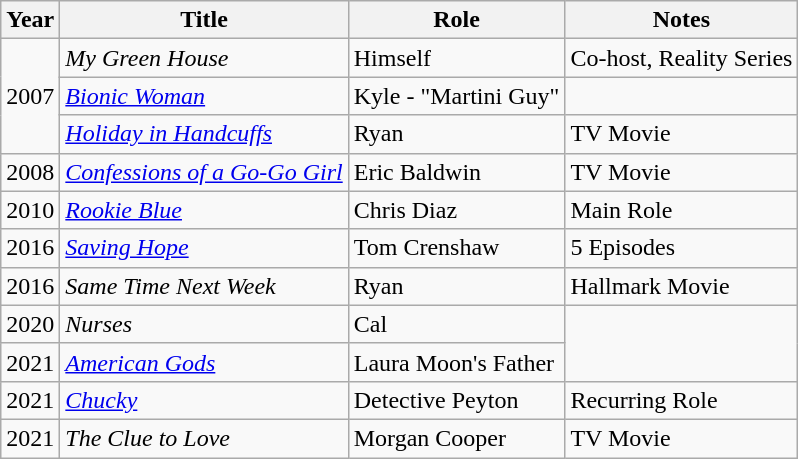<table class="wikitable sortable">
<tr>
<th>Year</th>
<th>Title</th>
<th>Role</th>
<th class=unsortable>Notes</th>
</tr>
<tr>
<td rowspan=3>2007</td>
<td><em>My Green House</em></td>
<td>Himself</td>
<td>Co-host, Reality Series</td>
</tr>
<tr>
<td><em><a href='#'>Bionic Woman</a></em></td>
<td>Kyle - "Martini Guy"</td>
<td></td>
</tr>
<tr>
<td><em><a href='#'>Holiday in Handcuffs</a></em></td>
<td>Ryan</td>
<td>TV Movie</td>
</tr>
<tr>
<td>2008</td>
<td><em><a href='#'>Confessions of a Go-Go Girl</a></em></td>
<td>Eric Baldwin</td>
<td>TV Movie</td>
</tr>
<tr>
<td>2010</td>
<td><em><a href='#'>Rookie Blue</a></em></td>
<td>Chris Diaz</td>
<td>Main Role</td>
</tr>
<tr>
<td>2016</td>
<td><em><a href='#'>Saving Hope</a></em></td>
<td>Tom Crenshaw</td>
<td>5 Episodes</td>
</tr>
<tr>
<td>2016</td>
<td><em>Same Time Next Week</em></td>
<td>Ryan</td>
<td>Hallmark Movie</td>
</tr>
<tr>
<td>2020</td>
<td><em>Nurses</em></td>
<td>Cal</td>
</tr>
<tr>
<td>2021</td>
<td><em><a href='#'>American Gods</a></em></td>
<td>Laura Moon's Father</td>
</tr>
<tr>
<td>2021</td>
<td><em><a href='#'>Chucky</a></em></td>
<td>Detective Peyton</td>
<td>Recurring Role</td>
</tr>
<tr>
<td>2021</td>
<td data-sort-value="Clue to Love, The"><em>The Clue to Love</em></td>
<td>Morgan Cooper</td>
<td>TV Movie</td>
</tr>
</table>
